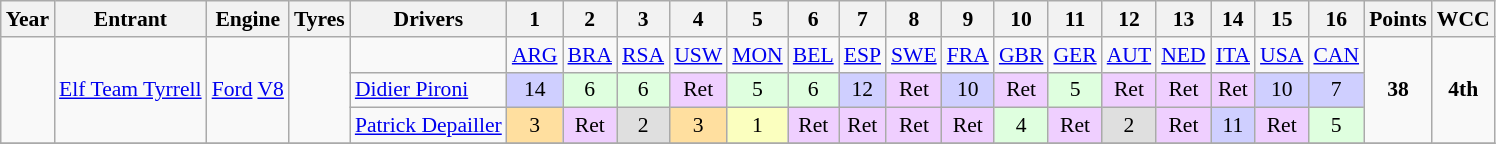<table class="wikitable" style="text-align:center; font-size:90%">
<tr>
<th>Year</th>
<th>Entrant</th>
<th>Engine</th>
<th>Tyres</th>
<th>Drivers</th>
<th>1</th>
<th>2</th>
<th>3</th>
<th>4</th>
<th>5</th>
<th>6</th>
<th>7</th>
<th>8</th>
<th>9</th>
<th>10</th>
<th>11</th>
<th>12</th>
<th>13</th>
<th>14</th>
<th>15</th>
<th>16</th>
<th>Points</th>
<th>WCC</th>
</tr>
<tr>
<td rowspan="3"></td>
<td rowspan="3"><a href='#'>Elf Team Tyrrell</a></td>
<td rowspan="3"><a href='#'>Ford</a> <a href='#'>V8</a></td>
<td rowspan="3"></td>
<td></td>
<td><a href='#'>ARG</a></td>
<td><a href='#'>BRA</a></td>
<td><a href='#'>RSA</a></td>
<td><a href='#'>USW</a></td>
<td><a href='#'>MON</a></td>
<td><a href='#'>BEL</a></td>
<td><a href='#'>ESP</a></td>
<td><a href='#'>SWE</a></td>
<td><a href='#'>FRA</a></td>
<td><a href='#'>GBR</a></td>
<td><a href='#'>GER</a></td>
<td><a href='#'>AUT</a></td>
<td><a href='#'>NED</a></td>
<td><a href='#'>ITA</a></td>
<td><a href='#'>USA</a></td>
<td><a href='#'>CAN</a></td>
<td rowspan="3"><strong>38</strong></td>
<td rowspan="3"><strong>4th</strong></td>
</tr>
<tr>
<td align="left"><a href='#'>Didier Pironi</a></td>
<td style="background:#cfcfff;">14</td>
<td style="background:#dfffdf;">6</td>
<td style="background:#dfffdf;">6</td>
<td style="background:#efcfff;">Ret</td>
<td style="background:#dfffdf;">5</td>
<td style="background:#dfffdf;">6</td>
<td style="background:#cfcfff;">12</td>
<td style="background:#efcfff;">Ret</td>
<td style="background:#cfcfff;">10</td>
<td style="background:#efcfff;">Ret</td>
<td style="background:#dfffdf;">5</td>
<td style="background:#efcfff;">Ret</td>
<td style="background:#efcfff;">Ret</td>
<td style="background:#efcfff;">Ret</td>
<td style="background:#cfcfff;">10</td>
<td style="background:#cfcfff;">7</td>
</tr>
<tr>
<td align="left"><a href='#'>Patrick Depailler</a></td>
<td style="background:#FFDF9F;">3</td>
<td style="background:#EFCFFF;">Ret</td>
<td style="background:#DFDFDF;">2</td>
<td style="background:#FFDF9F;">3</td>
<td style="background:#FBFFBF;">1</td>
<td style="background:#EFCFFF;">Ret</td>
<td style="background:#EFCFFF;">Ret</td>
<td style="background:#EFCFFF;">Ret</td>
<td style="background:#EFCFFF;">Ret</td>
<td style="background:#DFFFDF;">4</td>
<td style="background:#EFCFFF;">Ret</td>
<td style="background:#DFDFDF;">2</td>
<td style="background:#EFCFFF;">Ret</td>
<td style="background:#CFCFFF;">11</td>
<td style="background:#EFCFFF;">Ret</td>
<td style="background:#DFFFDF;">5</td>
</tr>
<tr>
</tr>
</table>
